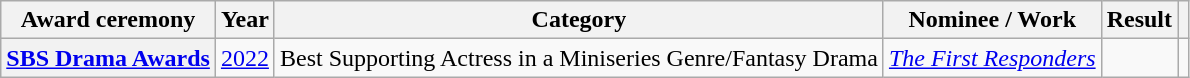<table class="wikitable plainrowheaders">
<tr>
<th scope="col">Award ceremony</th>
<th scope="col">Year</th>
<th scope="col">Category</th>
<th scope="col">Nominee / Work</th>
<th scope="col">Result</th>
<th scope="col" class="unsortable"></th>
</tr>
<tr>
<th scope="row"><a href='#'>SBS Drama Awards</a></th>
<td style="text-align:center"><a href='#'>2022</a></td>
<td>Best Supporting Actress in a Miniseries Genre/Fantasy Drama</td>
<td><em><a href='#'>The First Responders</a></em></td>
<td></td>
<td style="text-align:center"><br></td>
</tr>
</table>
